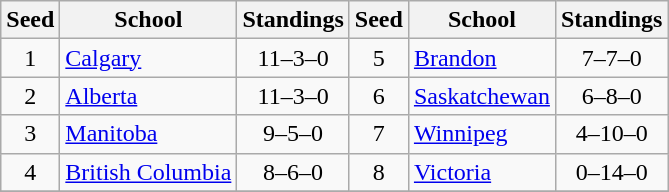<table class="wikitable">
<tr>
<th>Seed</th>
<th width:120px">School</th>
<th>Standings</th>
<th>Seed</th>
<th width:120px">School</th>
<th>Standings</th>
</tr>
<tr>
<td align=center>1</td>
<td><a href='#'>Calgary</a></td>
<td align=center>11–3–0</td>
<td align=center>5</td>
<td><a href='#'>Brandon</a></td>
<td align=center>7–7–0</td>
</tr>
<tr>
<td align=center>2</td>
<td><a href='#'>Alberta</a></td>
<td align=center>11–3–0</td>
<td align=center>6</td>
<td><a href='#'>Saskatchewan</a></td>
<td align=center>6–8–0</td>
</tr>
<tr>
<td align=center>3</td>
<td><a href='#'>Manitoba</a></td>
<td align=center>9–5–0</td>
<td align=center>7</td>
<td><a href='#'>Winnipeg</a></td>
<td align=center>4–10–0</td>
</tr>
<tr>
<td align=center>4</td>
<td><a href='#'>British Columbia</a></td>
<td align=center>8–6–0</td>
<td align=center>8</td>
<td><a href='#'>Victoria</a></td>
<td align=center>0–14–0</td>
</tr>
<tr>
</tr>
</table>
